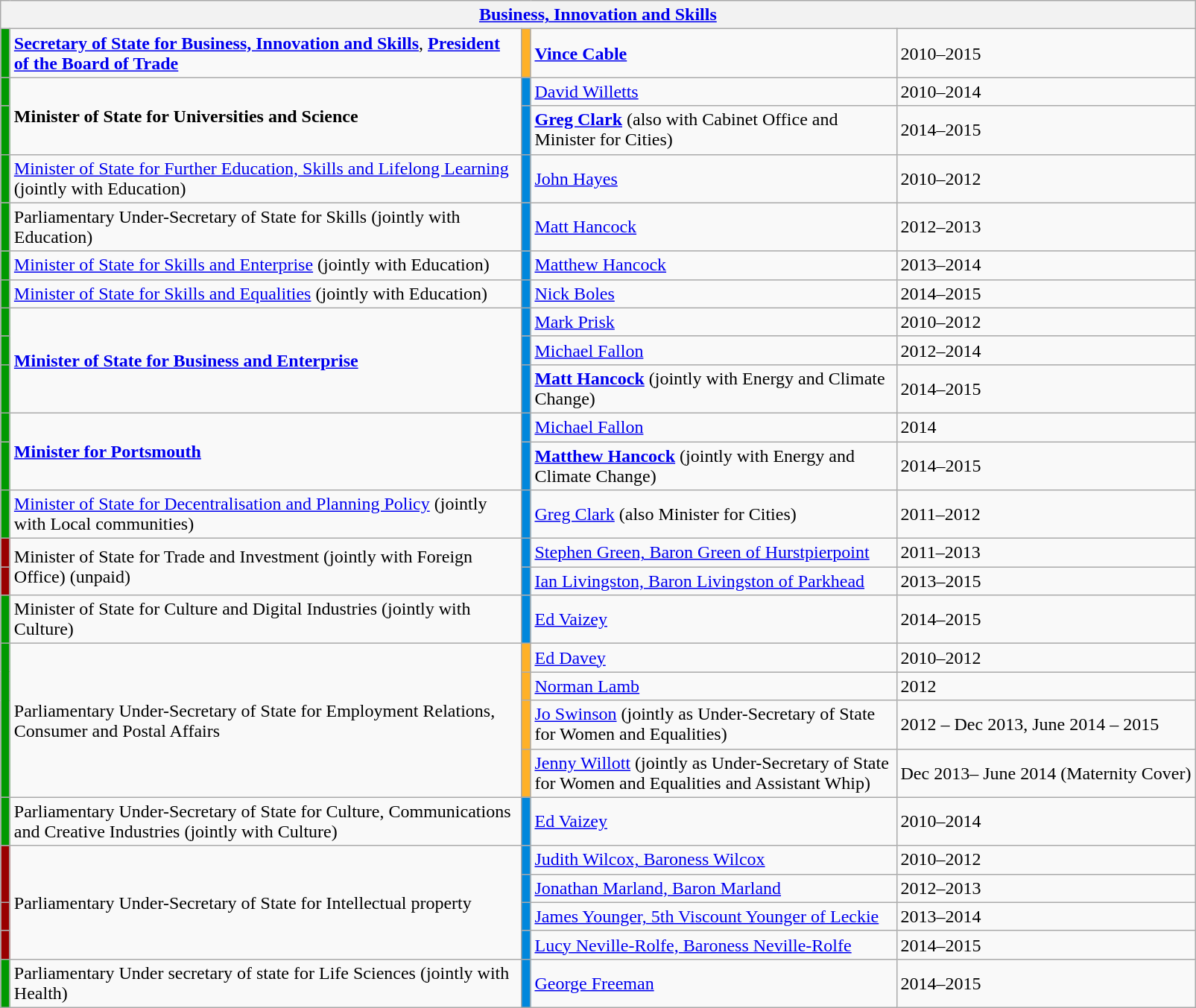<table class="wikitable">
<tr>
<th colspan=5><a href='#'>Business, Innovation and Skills</a></th>
</tr>
<tr>
<td style="width:1px;; background:#090;"></td>
<td width=450><strong><a href='#'>Secretary of State for Business, Innovation and Skills</a></strong>, <strong><a href='#'>President of the Board of Trade</a></strong></td>
<td style="width:1px;; background:#FFB128;"></td>
<td width=320><strong><a href='#'>Vince Cable</a></strong></td>
<td>2010–2015</td>
</tr>
<tr>
<td style="width:1px;; background:#090;"></td>
<td style="width:450px;" rowspan="2"><strong>Minister of State for Universities and Science</strong></td>
<td style="width:1px;; background:#0087dc;"></td>
<td><a href='#'>David Willetts</a></td>
<td>2010–2014</td>
</tr>
<tr>
<td style="width:1px;; background:#090;"></td>
<td style="width:1px;; background:#0087dc;"></td>
<td><strong><a href='#'>Greg Clark</a></strong> (also with Cabinet Office and Minister for Cities)</td>
<td>2014–2015</td>
</tr>
<tr>
<td style="width:1px;; background:#090;"></td>
<td style="width:450px;"><a href='#'>Minister of State for Further Education, Skills and Lifelong Learning</a> (jointly with Education)</td>
<td style="width:1px;; background:#0087dc;"></td>
<td><a href='#'>John Hayes</a></td>
<td>2010–2012</td>
</tr>
<tr>
<td style="width:1px;; background:#090;"></td>
<td style="width:450px;">Parliamentary Under-Secretary of State for Skills (jointly with Education)</td>
<td style="width:1px;; background:#0087dc;"></td>
<td><a href='#'>Matt Hancock</a></td>
<td>2012–2013</td>
</tr>
<tr>
<td style="width:1px;; background:#090;"></td>
<td style="width:450px;"><a href='#'>Minister of State for Skills and Enterprise</a> (jointly with Education)</td>
<td style="width:1px;; background:#0087dc;"></td>
<td><a href='#'>Matthew Hancock</a></td>
<td>2013–2014</td>
</tr>
<tr>
<td style="width:1px;; background:#090;"></td>
<td style="width:450px;"><a href='#'>Minister of State for Skills and Equalities</a> (jointly with Education)</td>
<td style="width:1px;; background:#0087dc;"></td>
<td><a href='#'>Nick Boles</a></td>
<td>2014–2015</td>
</tr>
<tr>
<td style="width:1px;; background:#090;"></td>
<td style="width:450px;" rowspan="3"><strong><a href='#'>Minister of State for Business and Enterprise</a></strong></td>
<td style="width:1px;; background:#0087dc;"></td>
<td><a href='#'>Mark Prisk</a></td>
<td>2010–2012</td>
</tr>
<tr>
<td style="width:1px;; background:#090;"></td>
<td style="width:1px;; background:#0087dc;"></td>
<td><a href='#'>Michael Fallon</a></td>
<td>2012–2014</td>
</tr>
<tr>
<td style="width:1px;; background:#090;"></td>
<td style="width:1px;; background:#0087dc;"></td>
<td><strong><a href='#'>Matt Hancock</a></strong> (jointly with Energy and Climate Change)</td>
<td>2014–2015</td>
</tr>
<tr>
<td style="width:1px;; background:#090;"></td>
<td style="width:450px;" rowspan="2"><strong><a href='#'>Minister for Portsmouth</a></strong></td>
<td style="width:1px;; background:#0087dc;"></td>
<td><a href='#'>Michael Fallon</a></td>
<td>2014</td>
</tr>
<tr>
<td style="width:1px;; background:#090;"></td>
<td style="width:1px;; background:#0087dc;"></td>
<td><strong><a href='#'>Matthew Hancock</a></strong> (jointly with Energy and Climate Change)</td>
<td>2014–2015</td>
</tr>
<tr>
<td style="width:1px;; background:#090;"></td>
<td style="width:450px;"><a href='#'>Minister of State for Decentralisation and Planning Policy</a> (jointly with Local communities)</td>
<td style="width:1px;; background:#0087dc;"></td>
<td><a href='#'>Greg Clark</a> (also Minister for Cities)</td>
<td>2011–2012</td>
</tr>
<tr>
<td style="width:1px;; background:#900;"></td>
<td rowspan="2">Minister of State for Trade and Investment (jointly with Foreign Office) (unpaid)</td>
<td style="width:1px;; background:#0087dc;"></td>
<td nowrap><a href='#'>Stephen Green, Baron Green of Hurstpierpoint</a></td>
<td>2011–2013</td>
</tr>
<tr>
<td style="width:1px;; background:#900;"></td>
<td style="width:1px;; background:#0087dc;"></td>
<td nowrap><a href='#'>Ian Livingston, Baron Livingston of Parkhead</a></td>
<td>2013–2015</td>
</tr>
<tr>
<td style="width:1px;; background:#090;"></td>
<td>Minister of State for Culture and Digital Industries (jointly with Culture)</td>
<td style="width:1px;; background:#0087dc;"></td>
<td><a href='#'>Ed Vaizey</a></td>
<td>2014–2015</td>
</tr>
<tr>
<td rowspan="4" style="width:1px;; background:#090;"></td>
<td rowspan="4">Parliamentary Under-Secretary of State for Employment Relations, Consumer and Postal Affairs</td>
<td style="width:1px;; background:#FFB128;"></td>
<td><a href='#'>Ed Davey</a></td>
<td>2010–2012</td>
</tr>
<tr>
<td style="width:1px;; background:#FFB128;"></td>
<td><a href='#'>Norman Lamb</a></td>
<td>2012</td>
</tr>
<tr>
<td style="width:1px;; background:#FFB128;"></td>
<td><a href='#'>Jo Swinson</a> (jointly as Under-Secretary of State for Women and Equalities)</td>
<td>2012 – Dec 2013, June 2014 – 2015</td>
</tr>
<tr>
<td style="width:1px;; background:#FFB128;"></td>
<td><a href='#'>Jenny Willott</a> (jointly as Under-Secretary of State for Women and Equalities and Assistant Whip)</td>
<td>Dec 2013– June 2014 (Maternity Cover)</td>
</tr>
<tr>
<td style="width:1px;; background:#090;"></td>
<td>Parliamentary Under-Secretary of State for Culture, Communications and Creative Industries (jointly with Culture)</td>
<td style="width:1px;; background:#0087dc;"></td>
<td><a href='#'>Ed Vaizey</a></td>
<td>2010–2014</td>
</tr>
<tr>
<td rowspan="2"  style="width:1px;; background:#900;"></td>
<td style="width:450px;" rowspan="4">Parliamentary Under-Secretary of State for Intellectual property</td>
<td style="width:1px;; background:#0087dc;"></td>
<td><a href='#'>Judith Wilcox, Baroness Wilcox</a></td>
<td>2010–2012</td>
</tr>
<tr>
<td style="background:#0087DC;"></td>
<td><a href='#'>Jonathan Marland, Baron Marland</a></td>
<td>2012–2013</td>
</tr>
<tr>
<td style="width:1px;; background:#900;"></td>
<td style="width:1px;; background:#0087dc;"></td>
<td><a href='#'>James Younger, 5th Viscount Younger of Leckie</a></td>
<td>2013–2014</td>
</tr>
<tr>
<td style="width:1px;; background:#900;"></td>
<td style="width:1px;; background:#0087dc;"></td>
<td><a href='#'>Lucy Neville-Rolfe, Baroness Neville-Rolfe</a></td>
<td>2014–2015</td>
</tr>
<tr>
<td style="width:1px;; background:#090;"></td>
<td width=450>Parliamentary Under secretary of state for Life Sciences (jointly with Health)</td>
<td style="width:1px;; background:#0087dc;"></td>
<td><a href='#'>George Freeman</a></td>
<td>2014–2015</td>
</tr>
</table>
